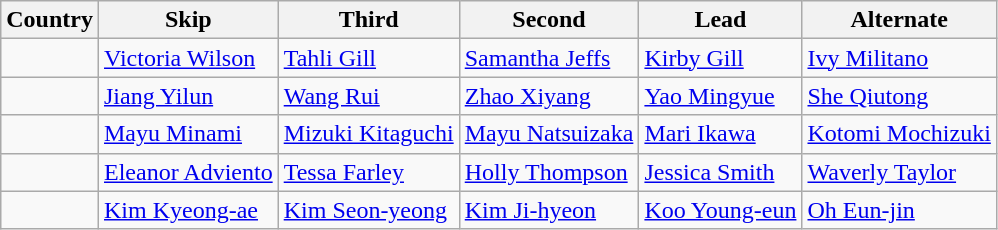<table class=wikitable>
<tr>
<th>Country</th>
<th>Skip</th>
<th>Third</th>
<th>Second</th>
<th>Lead</th>
<th>Alternate</th>
</tr>
<tr>
<td></td>
<td><a href='#'>Victoria Wilson</a></td>
<td><a href='#'>Tahli Gill</a></td>
<td><a href='#'>Samantha Jeffs</a></td>
<td><a href='#'>Kirby Gill</a></td>
<td><a href='#'>Ivy Militano</a></td>
</tr>
<tr>
<td></td>
<td><a href='#'>Jiang Yilun</a></td>
<td><a href='#'>Wang Rui</a></td>
<td><a href='#'>Zhao Xiyang</a></td>
<td><a href='#'>Yao Mingyue</a></td>
<td><a href='#'>She Qiutong</a></td>
</tr>
<tr>
<td></td>
<td><a href='#'>Mayu Minami</a></td>
<td><a href='#'>Mizuki Kitaguchi</a></td>
<td><a href='#'>Mayu Natsuizaka</a></td>
<td><a href='#'>Mari Ikawa</a></td>
<td><a href='#'>Kotomi Mochizuki</a></td>
</tr>
<tr>
<td></td>
<td><a href='#'>Eleanor Adviento</a></td>
<td><a href='#'>Tessa Farley</a></td>
<td><a href='#'>Holly Thompson</a></td>
<td><a href='#'>Jessica Smith</a></td>
<td><a href='#'>Waverly Taylor</a></td>
</tr>
<tr>
<td></td>
<td><a href='#'>Kim Kyeong-ae</a></td>
<td><a href='#'>Kim Seon-yeong</a></td>
<td><a href='#'>Kim Ji-hyeon</a></td>
<td><a href='#'>Koo Young-eun</a></td>
<td><a href='#'>Oh Eun-jin</a></td>
</tr>
</table>
